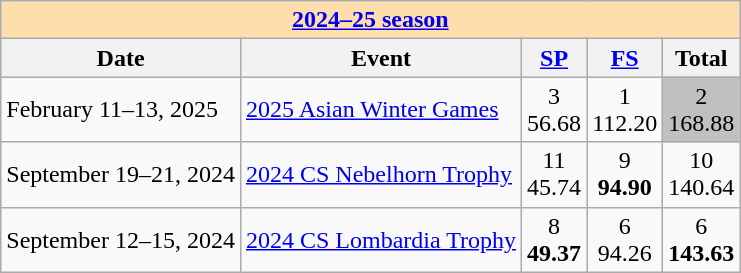<table class="wikitable">
<tr>
<th style="background-color: #ffdead;" colspan=5 align=center><a href='#'>2024–25 season</a></th>
</tr>
<tr>
<th>Date</th>
<th>Event</th>
<th><a href='#'>SP</a></th>
<th><a href='#'>FS</a></th>
<th>Total</th>
</tr>
<tr>
<td>February 11–13, 2025</td>
<td><a href='#'>2025 Asian Winter Games</a></td>
<td align=center>3 <br> 56.68</td>
<td align=center>1 <br> 112.20</td>
<td align=center bgcolor=silver>2 <br> 168.88</td>
</tr>
<tr>
<td>September 19–21, 2024</td>
<td><a href='#'>2024 CS Nebelhorn Trophy</a></td>
<td align=center>11 <br> 45.74</td>
<td align=center>9 <br> <strong>94.90</strong></td>
<td align=center>10 <br> 140.64</td>
</tr>
<tr>
<td>September 12–15, 2024</td>
<td><a href='#'>2024 CS Lombardia Trophy</a></td>
<td align=center>8 <br> <strong>49.37</strong></td>
<td align=center>6 <br> 94.26</td>
<td align=center>6 <br> <strong>143.63</strong></td>
</tr>
</table>
